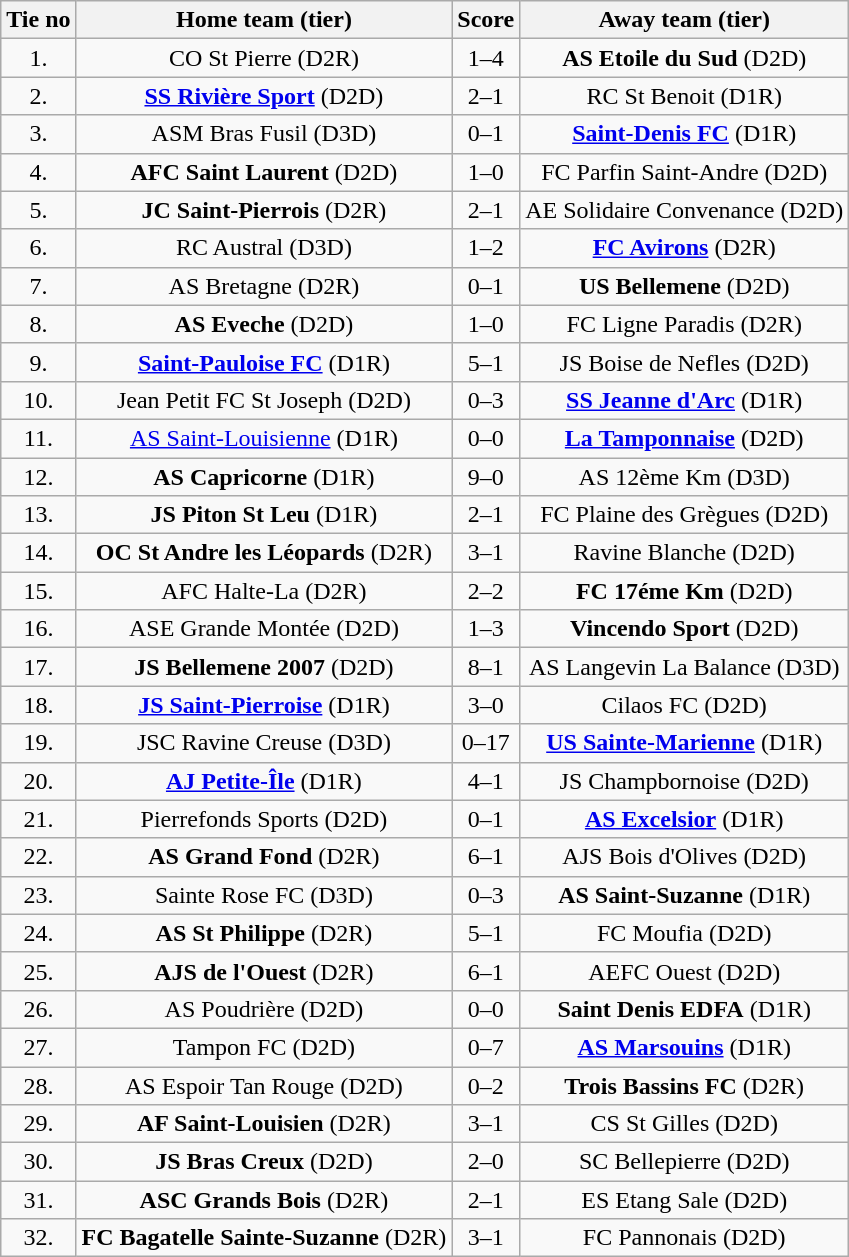<table class="wikitable" style="text-align: center">
<tr>
<th>Tie no</th>
<th>Home team (tier)</th>
<th>Score</th>
<th>Away team (tier)</th>
</tr>
<tr>
<td>1.</td>
<td> CO St Pierre (D2R)</td>
<td>1–4</td>
<td><strong>AS Etoile du Sud</strong> (D2D) </td>
</tr>
<tr>
<td>2.</td>
<td> <strong><a href='#'>SS Rivière Sport</a></strong> (D2D)</td>
<td>2–1</td>
<td>RC St Benoit (D1R) </td>
</tr>
<tr>
<td>3.</td>
<td> ASM Bras Fusil (D3D)</td>
<td>0–1</td>
<td><strong><a href='#'>Saint-Denis FC</a></strong> (D1R) </td>
</tr>
<tr>
<td>4.</td>
<td> <strong>AFC Saint Laurent</strong> (D2D)</td>
<td>1–0</td>
<td>FC Parfin Saint-Andre (D2D) </td>
</tr>
<tr>
<td>5.</td>
<td> <strong>JC Saint-Pierrois</strong> (D2R)</td>
<td>2–1</td>
<td>AE Solidaire Convenance (D2D) </td>
</tr>
<tr>
<td>6.</td>
<td> RC Austral (D3D)</td>
<td>1–2</td>
<td><strong><a href='#'>FC Avirons</a></strong> (D2R) </td>
</tr>
<tr>
<td>7.</td>
<td> AS Bretagne (D2R)</td>
<td>0–1</td>
<td><strong>US Bellemene </strong> (D2D) </td>
</tr>
<tr>
<td>8.</td>
<td> <strong>AS Eveche</strong> (D2D)</td>
<td>1–0</td>
<td>FC Ligne Paradis (D2R) </td>
</tr>
<tr>
<td>9.</td>
<td> <strong><a href='#'>Saint-Pauloise FC</a></strong> (D1R)</td>
<td>5–1</td>
<td>JS Boise de Nefles (D2D) </td>
</tr>
<tr>
<td>10.</td>
<td> Jean Petit FC St Joseph (D2D)</td>
<td>0–3</td>
<td><strong><a href='#'>SS Jeanne d'Arc</a></strong> (D1R) </td>
</tr>
<tr>
<td>11.</td>
<td> <a href='#'>AS Saint-Louisienne</a> (D1R)</td>
<td>0–0 </td>
<td><strong><a href='#'>La Tamponnaise</a></strong> (D2D) </td>
</tr>
<tr>
<td>12.</td>
<td> <strong>AS Capricorne</strong> (D1R)</td>
<td>9–0</td>
<td>AS 12ème Km (D3D) </td>
</tr>
<tr>
<td>13.</td>
<td> <strong>JS Piton St Leu</strong> (D1R)</td>
<td>2–1</td>
<td>FC Plaine des Grègues (D2D) </td>
</tr>
<tr>
<td>14.</td>
<td> <strong>OC St Andre les Léopards</strong> (D2R)</td>
<td>3–1</td>
<td>Ravine Blanche (D2D) </td>
</tr>
<tr>
<td>15.</td>
<td> AFC Halte-La (D2R)</td>
<td>2–2 </td>
<td><strong>FC 17éme Km</strong> (D2D) </td>
</tr>
<tr>
<td>16.</td>
<td> ASE Grande Montée (D2D)</td>
<td>1–3</td>
<td><strong>Vincendo Sport</strong> (D2D) </td>
</tr>
<tr>
<td>17.</td>
<td> <strong>JS Bellemene 2007</strong> (D2D)</td>
<td>8–1</td>
<td>AS Langevin La Balance (D3D) </td>
</tr>
<tr>
<td>18.</td>
<td> <strong><a href='#'>JS Saint-Pierroise</a></strong> (D1R)</td>
<td>3–0</td>
<td>Cilaos FC (D2D) </td>
</tr>
<tr>
<td>19.</td>
<td> JSC Ravine Creuse (D3D)</td>
<td>0–17</td>
<td><strong><a href='#'>US Sainte-Marienne</a></strong> (D1R) </td>
</tr>
<tr>
<td>20.</td>
<td> <strong><a href='#'>AJ Petite-Île</a></strong> (D1R)</td>
<td>4–1</td>
<td>JS Champbornoise (D2D) </td>
</tr>
<tr>
<td>21.</td>
<td> Pierrefonds Sports (D2D)</td>
<td>0–1</td>
<td><strong><a href='#'>AS Excelsior</a></strong> (D1R) </td>
</tr>
<tr>
<td>22.</td>
<td> <strong>AS Grand Fond</strong> (D2R)</td>
<td>6–1</td>
<td>AJS Bois d'Olives (D2D) </td>
</tr>
<tr>
<td>23.</td>
<td> Sainte Rose FC (D3D)</td>
<td>0–3</td>
<td><strong>AS Saint-Suzanne</strong> (D1R) </td>
</tr>
<tr>
<td>24.</td>
<td> <strong>AS St Philippe</strong> (D2R)</td>
<td>5–1</td>
<td>FC Moufia (D2D) </td>
</tr>
<tr>
<td>25.</td>
<td> <strong>AJS de l'Ouest</strong> (D2R)</td>
<td>6–1</td>
<td>AEFC Ouest (D2D) </td>
</tr>
<tr>
<td>26.</td>
<td> AS Poudrière (D2D)</td>
<td>0–0 </td>
<td><strong>Saint Denis EDFA</strong> (D1R) </td>
</tr>
<tr>
<td>27.</td>
<td> Tampon FC (D2D)</td>
<td>0–7</td>
<td><strong><a href='#'>AS Marsouins</a></strong> (D1R) </td>
</tr>
<tr>
<td>28.</td>
<td> AS Espoir Tan Rouge (D2D)</td>
<td>0–2</td>
<td><strong>Trois Bassins FC</strong> (D2R) </td>
</tr>
<tr>
<td>29.</td>
<td> <strong>AF Saint-Louisien</strong> (D2R)</td>
<td>3–1</td>
<td>CS St Gilles (D2D) </td>
</tr>
<tr>
<td>30.</td>
<td> <strong>JS Bras Creux</strong> (D2D)</td>
<td>2–0</td>
<td>SC Bellepierre (D2D) </td>
</tr>
<tr>
<td>31.</td>
<td> <strong>ASC Grands Bois</strong> (D2R)</td>
<td>2–1</td>
<td>ES Etang Sale (D2D) </td>
</tr>
<tr>
<td>32.</td>
<td> <strong>FC Bagatelle Sainte-Suzanne</strong> (D2R)</td>
<td>3–1</td>
<td>FC Pannonais (D2D) </td>
</tr>
</table>
